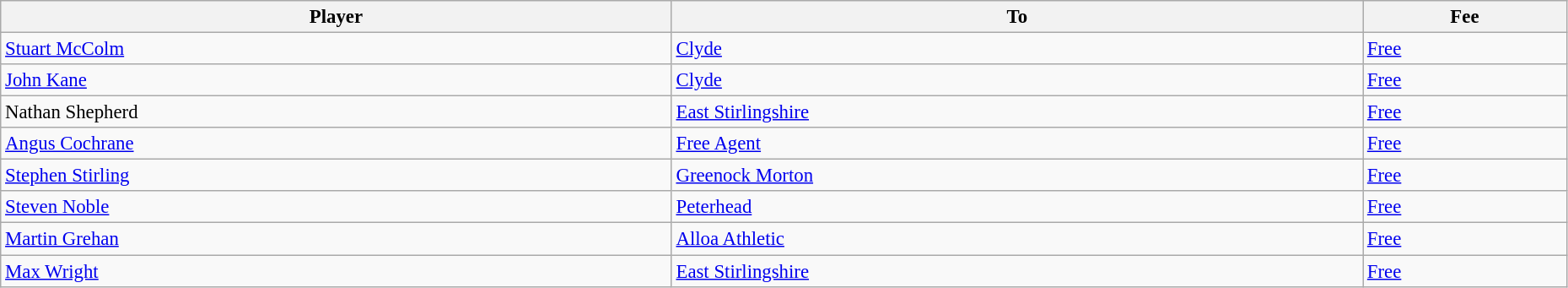<table class="wikitable" style="text-align:center; font-size:95%;width:98%; text-align:left">
<tr>
<th>Player</th>
<th>To</th>
<th>Fee</th>
</tr>
<tr>
<td> <a href='#'>Stuart McColm</a></td>
<td> <a href='#'>Clyde</a></td>
<td><a href='#'>Free</a></td>
</tr>
<tr>
<td> <a href='#'>John Kane</a></td>
<td> <a href='#'>Clyde</a></td>
<td><a href='#'>Free</a></td>
</tr>
<tr>
<td> Nathan Shepherd</td>
<td> <a href='#'>East Stirlingshire</a></td>
<td><a href='#'>Free</a></td>
</tr>
<tr>
<td> <a href='#'>Angus Cochrane</a></td>
<td><a href='#'>Free Agent</a></td>
<td><a href='#'>Free</a></td>
</tr>
<tr>
<td> <a href='#'>Stephen Stirling</a></td>
<td> <a href='#'>Greenock Morton</a></td>
<td><a href='#'>Free</a></td>
</tr>
<tr>
<td> <a href='#'>Steven Noble</a></td>
<td> <a href='#'>Peterhead</a></td>
<td><a href='#'>Free</a></td>
</tr>
<tr>
<td> <a href='#'>Martin Grehan</a></td>
<td> <a href='#'>Alloa Athletic</a></td>
<td><a href='#'>Free</a></td>
</tr>
<tr>
<td> <a href='#'>Max Wright</a></td>
<td> <a href='#'>East Stirlingshire</a></td>
<td><a href='#'>Free</a></td>
</tr>
</table>
